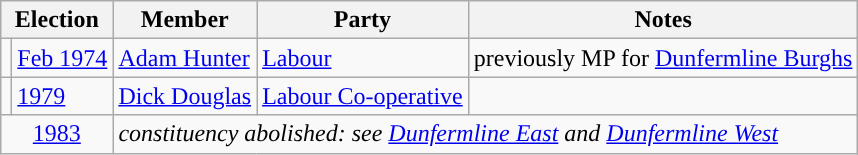<table class="wikitable">
<tr>
<th colspan="2">Election</th>
<th>Member</th>
<th>Party</th>
<th>Notes</th>
</tr>
<tr>
<td style="color:inherit;background-color: "></td>
<td><a href='#'>Feb 1974</a></td>
<td><a href='#'>Adam Hunter</a></td>
<td><a href='#'>Labour</a></td>
<td>previously MP for <a href='#'>Dunfermline Burghs</a></td>
</tr>
<tr>
<td style="color:inherit;background-color: "></td>
<td><a href='#'>1979</a></td>
<td><a href='#'>Dick Douglas</a></td>
<td><a href='#'>Labour Co-operative</a></td>
</tr>
<tr>
<td colspan="2" align="center"><a href='#'>1983</a></td>
<td colspan="3"><em>constituency abolished: see <a href='#'>Dunfermline East</a> and <a href='#'>Dunfermline West</a></em></td>
</tr>
</table>
